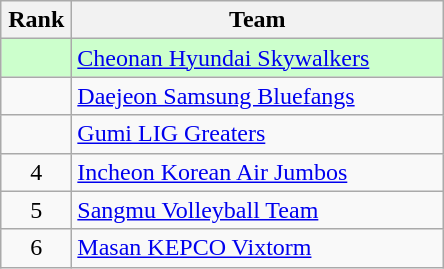<table class="wikitable" style="text-align: center;">
<tr>
<th width=40>Rank</th>
<th width=240>Team</th>
</tr>
<tr bgcolor=#ccffcc>
<td></td>
<td align=left><a href='#'>Cheonan Hyundai Skywalkers</a></td>
</tr>
<tr>
<td></td>
<td align=left><a href='#'>Daejeon Samsung Bluefangs</a></td>
</tr>
<tr>
<td></td>
<td align=left><a href='#'>Gumi LIG Greaters</a></td>
</tr>
<tr>
<td>4</td>
<td align=left><a href='#'>Incheon Korean Air Jumbos</a></td>
</tr>
<tr>
<td>5</td>
<td align=left><a href='#'>Sangmu Volleyball Team</a></td>
</tr>
<tr>
<td>6</td>
<td align=left><a href='#'>Masan KEPCO Vixtorm</a></td>
</tr>
</table>
